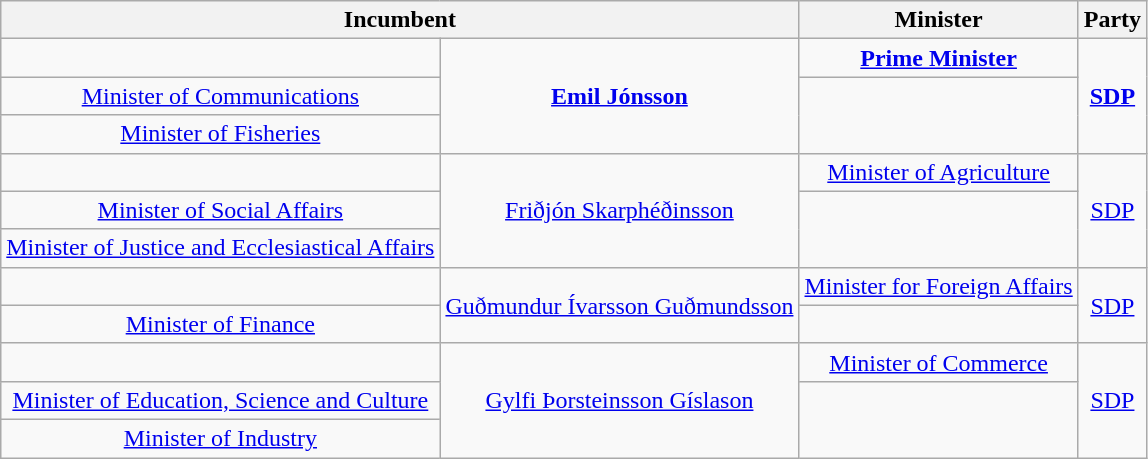<table class="wikitable" style="text-align: center;">
<tr>
<th colspan=2>Incumbent</th>
<th>Minister</th>
<th>Party</th>
</tr>
<tr>
<td></td>
<td rowspan=3><strong><a href='#'>Emil Jónsson</a></strong></td>
<td><strong><a href='#'>Prime Minister</a><br></strong></td>
<td rowspan=3><strong><a href='#'>SDP</a></strong></td>
</tr>
<tr>
<td><a href='#'>Minister of Communications</a><br></td>
</tr>
<tr>
<td><a href='#'>Minister of Fisheries</a><br></td>
</tr>
<tr>
<td></td>
<td rowspan=3><a href='#'>Friðjón Skarphéðinsson</a></td>
<td><a href='#'>Minister of Agriculture</a><br></td>
<td rowspan=3><a href='#'>SDP</a></td>
</tr>
<tr>
<td><a href='#'>Minister of Social Affairs</a><br></td>
</tr>
<tr>
<td><a href='#'>Minister of Justice and Ecclesiastical Affairs</a><br></td>
</tr>
<tr>
<td></td>
<td rowspan=2><a href='#'>Guðmundur Ívarsson Guðmundsson</a></td>
<td><a href='#'>Minister for Foreign Affairs</a><br></td>
<td rowspan=2><a href='#'>SDP</a></td>
</tr>
<tr>
<td><a href='#'>Minister of Finance</a><br></td>
</tr>
<tr>
<td></td>
<td rowspan=3><a href='#'>Gylfi Þorsteinsson Gíslason</a></td>
<td><a href='#'>Minister of Commerce</a><br></td>
<td rowspan=3><a href='#'>SDP</a></td>
</tr>
<tr>
<td><a href='#'>Minister of Education, Science and Culture</a><br></td>
</tr>
<tr>
<td><a href='#'>Minister of Industry</a><br></td>
</tr>
</table>
